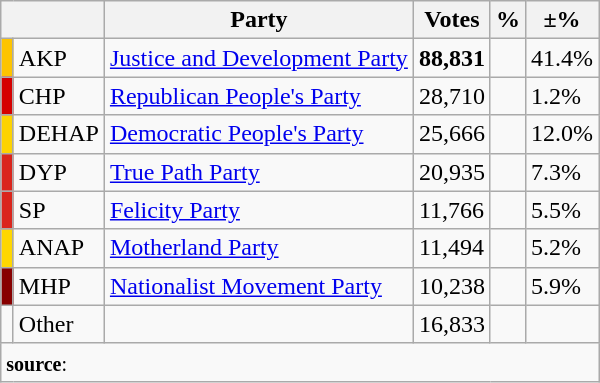<table class="wikitable">
<tr>
<th colspan="2"></th>
<th>Party</th>
<th>Votes</th>
<th>%</th>
<th>±%</th>
</tr>
<tr align="left">
<td bgcolor="#FDC400" width="1"></td>
<td>AKP</td>
<td><a href='#'>Justice and Development Party</a></td>
<td><strong>88,831</strong></td>
<td><strong></strong></td>
<td> 41.4%</td>
</tr>
<tr align="left">
<td bgcolor="#D50000" width="1"></td>
<td>CHP</td>
<td><a href='#'>Republican People's Party</a></td>
<td>28,710</td>
<td></td>
<td> 1.2%</td>
</tr>
<tr>
<td bgcolor="#FDD300" width="1"></td>
<td>DEHAP</td>
<td><a href='#'>Democratic People's Party</a></td>
<td>25,666</td>
<td></td>
<td> 12.0%</td>
</tr>
<tr>
<td bgcolor="#DA251C" width="1"></td>
<td>DYP</td>
<td><a href='#'>True Path Party</a></td>
<td>20,935</td>
<td></td>
<td> 7.3%</td>
</tr>
<tr>
<td bgcolor="#DA251C" width="1"></td>
<td>SP</td>
<td><a href='#'>Felicity Party</a></td>
<td>11,766</td>
<td></td>
<td> 5.5%</td>
</tr>
<tr align="left">
<td bgcolor="#FFD700" width="1"></td>
<td>ANAP</td>
<td><a href='#'>Motherland Party</a></td>
<td>11,494</td>
<td></td>
<td> 5.2%</td>
</tr>
<tr>
<td bgcolor="#870000" width="1"></td>
<td>MHP</td>
<td><a href='#'>Nationalist Movement Party</a></td>
<td>10,238</td>
<td></td>
<td> 5.9%</td>
</tr>
<tr>
<td></td>
<td>Other</td>
<td></td>
<td>16,833</td>
<td></td>
<td></td>
</tr>
<tr>
<td colspan="9" align="left"><small><strong>source</strong>: </small></td>
</tr>
</table>
